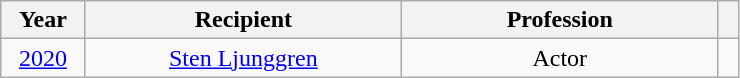<table class="wikitable" style="text-align:center;">
<tr>
<th scope="col" style="width:8%;">Year</th>
<th scope="col" style="width:30%;">Recipient</th>
<th scope="col" style="width:30%;">Profession</th>
<th scope="col" style="width:2%;"></th>
</tr>
<tr>
<td align="center" rowspan=1><a href='#'>2020</a></td>
<td align="center"><a href='#'>Sten Ljunggren</a></td>
<td align="center">Actor</td>
<td rowspan="1"></td>
</tr>
</table>
